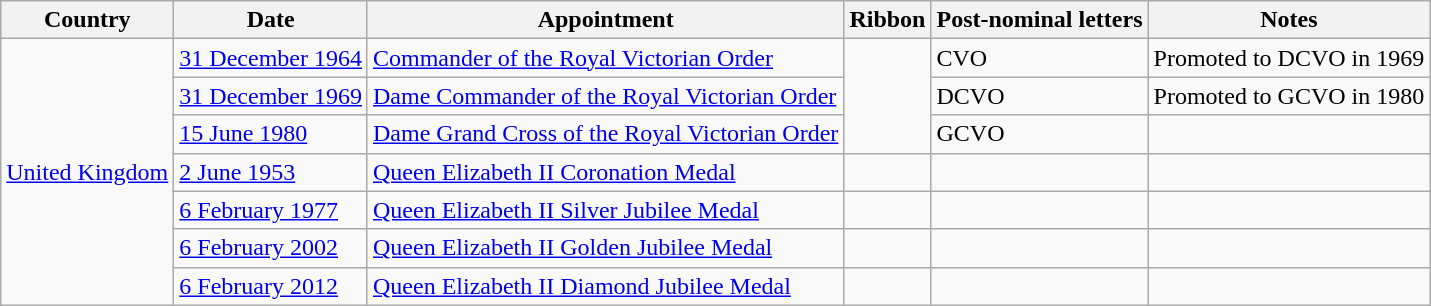<table class="wikitable sortable">
<tr>
<th>Country</th>
<th>Date</th>
<th>Appointment</th>
<th>Ribbon</th>
<th>Post-nominal letters</th>
<th>Notes</th>
</tr>
<tr>
<td rowspan="7"><a href='#'>United Kingdom</a></td>
<td><a href='#'>31 December 1964</a></td>
<td><a href='#'>Commander of the Royal Victorian Order</a></td>
<td rowspan="3"></td>
<td>CVO</td>
<td>Promoted to DCVO in 1969</td>
</tr>
<tr>
<td><a href='#'>31 December 1969</a></td>
<td><a href='#'>Dame Commander of the Royal Victorian Order</a></td>
<td>DCVO</td>
<td>Promoted to GCVO in 1980</td>
</tr>
<tr>
<td><a href='#'>15 June 1980</a></td>
<td><a href='#'>Dame Grand Cross of the Royal Victorian Order</a></td>
<td>GCVO</td>
<td></td>
</tr>
<tr>
<td><a href='#'>2 June 1953</a></td>
<td><a href='#'>Queen Elizabeth II Coronation Medal</a></td>
<td></td>
<td></td>
<td></td>
</tr>
<tr>
<td><a href='#'>6 February 1977</a></td>
<td><a href='#'>Queen Elizabeth II Silver Jubilee Medal</a></td>
<td></td>
<td></td>
<td></td>
</tr>
<tr>
<td><a href='#'>6 February 2002</a></td>
<td><a href='#'>Queen Elizabeth II Golden Jubilee Medal</a></td>
<td></td>
<td></td>
<td></td>
</tr>
<tr>
<td><a href='#'>6 February 2012</a></td>
<td><a href='#'>Queen Elizabeth II Diamond Jubilee Medal</a></td>
<td></td>
<td></td>
<td></td>
</tr>
</table>
